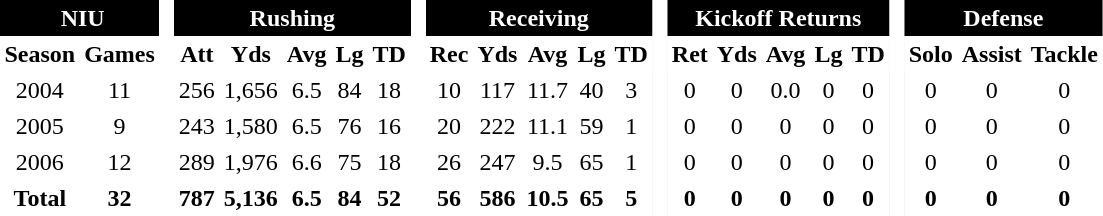<table BORDER="0" CELLPADDING="3" CELLSPACING="0" ID="Table3" border="2">
<tr ALIGN="center" bgcolor="#e0e0e0">
<th ALIGN="center" colspan="2" style="background-color: black; color:white"> NIU</th>
<th ALIGN="center" rowspan="99" bgcolor="white"> </th>
<th ALIGN="center" colspan="5" style="background-color: black; color:white">Rushing</th>
<th ALIGN="center" rowspan="99" bgcolor="white"> </th>
<th ALIGN="center" colspan="5" style="background-color: black; color:white">Receiving</th>
<th ALIGN="center" rowspan="99" bgcolor="white"> </th>
<th ALIGN="center" colspan="5" style="background-color: black; color:white">Kickoff Returns</th>
<th ALIGN="center" rowspan="99" bgcolor="white"> </th>
<th ALIGN="center" colspan="3" style="background-color: black; color:white">Defense</th>
</tr>
<tr ALIGN="center" style="background-color:white; color:black">
<th ALIGN="center">Season</th>
<th ALIGN="center">Games</th>
<th ALIGN="center">Att</th>
<th ALIGN="center">Yds</th>
<th ALIGN="center">Avg</th>
<th ALIGN="center">Lg</th>
<th ALIGN="center">TD</th>
<th ALIGN="center">Rec</th>
<th ALIGN="center">Yds</th>
<th ALIGN="center">Avg</th>
<th ALIGN="center">Lg</th>
<th ALIGN="center">TD</th>
<th ALIGN="center">Ret</th>
<th ALIGN="center">Yds</th>
<th ALIGN="center">Avg</th>
<th ALIGN="center">Lg</th>
<th ALIGN="center">TD</th>
<th ALIGN="center">Solo</th>
<th ALIGN="center">Assist</th>
<th ALIGN="center">Tackle</th>
</tr>
<tr ALIGN="center">
<td ALIGN="center">2004</td>
<td ALIGN="center">11</td>
<td ALIGN="center">256</td>
<td ALIGN="center">1,656</td>
<td ALIGN="center">6.5</td>
<td ALIGN="center">84</td>
<td ALIGN="center">18</td>
<td ALIGN="center">10</td>
<td ALIGN="center">117</td>
<td ALIGN="center">11.7</td>
<td ALIGN="center">40</td>
<td ALIGN="center">3</td>
<td ALIGN="center">0</td>
<td ALIGN="center">0</td>
<td ALIGN="center">0.0</td>
<td ALIGN="center">0</td>
<td ALIGN="center">0</td>
<td ALIGN="center">0</td>
<td ALIGN="center">0</td>
<td ALIGN="center">0</td>
</tr>
<tr ALIGN="center">
<td ALIGN="center">2005</td>
<td ALIGN="center">9</td>
<td ALIGN="center">243</td>
<td ALIGN="center">1,580</td>
<td ALIGN="center">6.5</td>
<td ALIGN="center">76</td>
<td ALIGN="center">16</td>
<td ALIGN="center">20</td>
<td ALIGN="center">222</td>
<td ALIGN="center">11.1</td>
<td ALIGN="center">59</td>
<td ALIGN="center">1</td>
<td ALIGN="center">0</td>
<td ALIGN="center">0</td>
<td ALIGN="center">0</td>
<td ALIGN="center">0</td>
<td ALIGN="center">0</td>
<td ALIGN="center">0</td>
<td ALIGN="center">0</td>
<td ALIGN="center">0</td>
</tr>
<tr ALIGN="center">
<td ALIGN="center">2006</td>
<td ALIGN="center">12</td>
<td ALIGN="center">289</td>
<td ALIGN="center">1,976</td>
<td ALIGN="center">6.6</td>
<td ALIGN="center">75</td>
<td ALIGN="center">18</td>
<td ALIGN="center">26</td>
<td ALIGN="center">247</td>
<td ALIGN="center">9.5</td>
<td ALIGN="center">65</td>
<td ALIGN="center">1</td>
<td ALIGN="center">0</td>
<td ALIGN="center">0</td>
<td ALIGN="center">0</td>
<td ALIGN="center">0</td>
<td ALIGN="center">0</td>
<td ALIGN="center">0</td>
<td ALIGN="center">0</td>
<td ALIGN="center">0</td>
</tr>
<tr ALIGN="center" bgcolor="#f0f0f0">
</tr>
<tr ALIGN="center">
<th ALIGN="center">Total</th>
<th ALIGN="center">32</th>
<th ALIGN="center">787</th>
<th ALIGN="center">5,136</th>
<th ALIGN="center">6.5</th>
<th ALIGN="center">84</th>
<th ALIGN="center">52</th>
<th ALIGN="center">56</th>
<th ALIGN="center">586</th>
<th ALIGN="center">10.5</th>
<th ALIGN="center">65</th>
<th ALIGN="center">5</th>
<th ALIGN="center">0</th>
<th ALIGN="center">0</th>
<th ALIGN="center">0</th>
<th ALIGN="center">0</th>
<th ALIGN="center">0</th>
<th ALIGN="center">0</th>
<th ALIGN="center">0</th>
<th ALIGN="center">0</th>
</tr>
<tr ALIGN="center" bgcolor="#f0f0f0">
</tr>
</table>
